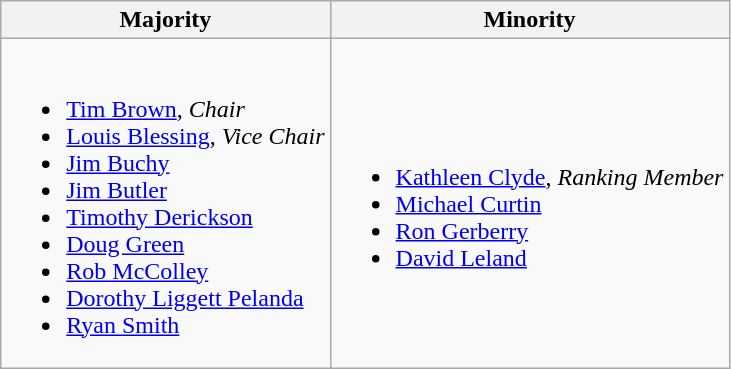<table class=wikitable>
<tr>
<th>Majority</th>
<th>Minority</th>
</tr>
<tr>
<td><br><ul><li><a href='#'>Tim Brown</a>, <em>Chair</em></li><li><a href='#'>Louis Blessing</a>, <em>Vice Chair</em></li><li><a href='#'>Jim Buchy</a></li><li><a href='#'>Jim Butler</a></li><li><a href='#'>Timothy Derickson</a></li><li><a href='#'>Doug Green</a></li><li><a href='#'>Rob McColley</a></li><li><a href='#'>Dorothy Liggett Pelanda</a></li><li><a href='#'>Ryan Smith</a></li></ul></td>
<td><br><ul><li><a href='#'>Kathleen Clyde</a>, <em>Ranking Member</em></li><li><a href='#'>Michael Curtin</a></li><li><a href='#'>Ron Gerberry</a></li><li><a href='#'>David Leland</a></li></ul></td>
</tr>
</table>
